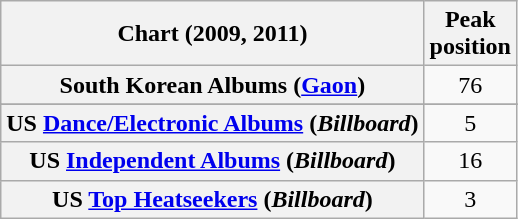<table class="wikitable sortable plainrowheaders" style="text-align:center">
<tr>
<th scope="col">Chart (2009, 2011)</th>
<th scope="col">Peak<br>position</th>
</tr>
<tr>
<th scope="row">South Korean Albums (<a href='#'>Gaon</a>)</th>
<td>76</td>
</tr>
<tr>
</tr>
<tr>
<th scope="row">US <a href='#'>Dance/Electronic Albums</a> (<em>Billboard</em>)</th>
<td>5</td>
</tr>
<tr>
<th scope="row">US <a href='#'>Independent Albums</a> (<em>Billboard</em>)</th>
<td>16</td>
</tr>
<tr>
<th scope="row">US <a href='#'>Top Heatseekers</a> (<em>Billboard</em>)</th>
<td>3</td>
</tr>
</table>
